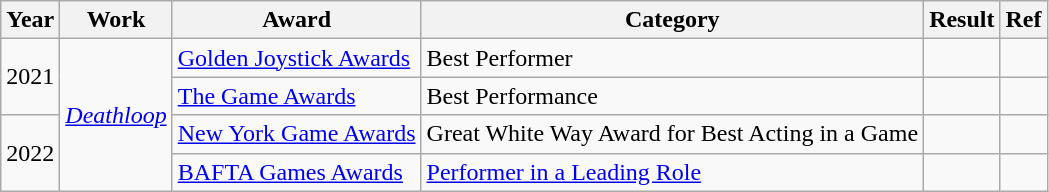<table class="wikitable">
<tr>
<th>Year</th>
<th>Work</th>
<th>Award</th>
<th>Category</th>
<th>Result</th>
<th>Ref</th>
</tr>
<tr>
<td rowspan="2">2021</td>
<td rowspan="4"><em><a href='#'>Deathloop</a></em></td>
<td><a href='#'>Golden Joystick Awards</a></td>
<td>Best Performer</td>
<td></td>
<td></td>
</tr>
<tr>
<td><a href='#'>The Game Awards</a></td>
<td>Best Performance</td>
<td></td>
<td></td>
</tr>
<tr>
<td rowspan=2>2022</td>
<td><a href='#'>New York Game Awards</a></td>
<td>Great White Way Award for Best Acting in a Game</td>
<td></td>
<td></td>
</tr>
<tr>
<td><a href='#'>BAFTA Games Awards</a></td>
<td><a href='#'>Performer in a Leading Role</a></td>
<td></td>
<td></td>
</tr>
</table>
